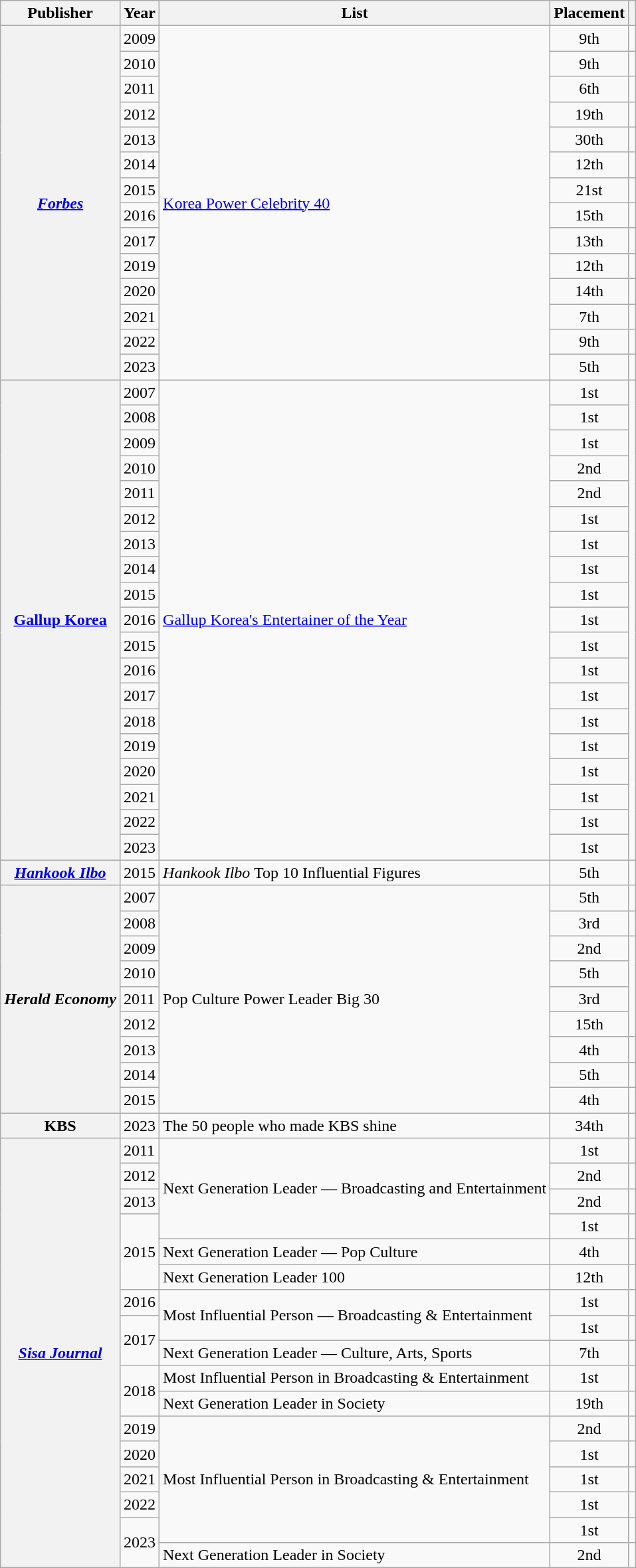<table class="wikitable plainrowheaders sortable">
<tr>
<th scope="col">Publisher</th>
<th scope="col">Year</th>
<th scope="col">List</th>
<th scope="col">Placement</th>
<th scope="col" class="unsortable"></th>
</tr>
<tr>
<th scope="row" rowspan="14"><em><a href='#'>Forbes</a></em></th>
<td style="text-align:center">2009</td>
<td rowspan="14"><a href='#'>Korea Power Celebrity 40</a></td>
<td style="text-align:center">9th</td>
<td style="text-align:center"></td>
</tr>
<tr>
<td style="text-align:center">2010</td>
<td style="text-align:center">9th</td>
<td style="text-align:center"></td>
</tr>
<tr>
<td style="text-align:center">2011</td>
<td style="text-align:center">6th</td>
<td style="text-align:center"></td>
</tr>
<tr>
<td style="text-align:center">2012</td>
<td style="text-align:center">19th</td>
<td style="text-align:center"></td>
</tr>
<tr>
<td style="text-align:center">2013</td>
<td style="text-align:center">30th</td>
<td style="text-align:center"></td>
</tr>
<tr>
<td style="text-align:center">2014</td>
<td style="text-align:center">12th</td>
<td style="text-align:center"></td>
</tr>
<tr>
<td style="text-align:center">2015</td>
<td style="text-align:center">21st</td>
<td style="text-align:center"></td>
</tr>
<tr>
<td style="text-align:center">2016</td>
<td style="text-align:center">15th</td>
<td style="text-align:center"></td>
</tr>
<tr>
<td style="text-align:center">2017</td>
<td style="text-align:center">13th</td>
<td style="text-align:center"></td>
</tr>
<tr>
<td style="text-align:center">2019</td>
<td style="text-align:center">12th</td>
<td style="text-align:center"></td>
</tr>
<tr>
<td style="text-align:center">2020</td>
<td style="text-align:center">14th</td>
<td style="text-align:center"></td>
</tr>
<tr>
<td style="text-align:center">2021</td>
<td style="text-align:center">7th</td>
<td style="text-align:center"></td>
</tr>
<tr>
<td Style="text-align:center">2022</td>
<td style="text-align:center">9th</td>
<td style="text-align:center"></td>
</tr>
<tr>
<td style="text-align:center">2023</td>
<td style="text-align:center">5th</td>
<td style="text-align:center"></td>
</tr>
<tr>
<th rowspan="19" scope="row"><a href='#'>Gallup Korea</a></th>
<td Style="text-align:center;">2007</td>
<td rowspan="19"><a href='#'>Gallup Korea's Entertainer of the Year</a></td>
<td style="text-align:center">1st</td>
<td style="text-align:center" rowspan="19"></td>
</tr>
<tr>
<td Style="text-align:center">2008</td>
<td style="text-align:center">1st</td>
</tr>
<tr>
<td Style="text-align:center">2009</td>
<td style="text-align:center">1st</td>
</tr>
<tr>
<td Style="text-align:center">2010</td>
<td style="text-align:center">2nd</td>
</tr>
<tr>
<td Style="text-align:center">2011</td>
<td style="text-align:center">2nd</td>
</tr>
<tr>
<td Style="text-align:center">2012</td>
<td style="text-align:center">1st</td>
</tr>
<tr>
<td Style="text-align:center">2013</td>
<td style="text-align:center">1st</td>
</tr>
<tr>
<td Style="text-align:center">2014</td>
<td style="text-align:center">1st</td>
</tr>
<tr>
<td Style="text-align:center">2015</td>
<td style="text-align:center">1st</td>
</tr>
<tr>
<td Style="text-align:center">2016</td>
<td style="text-align:center">1st</td>
</tr>
<tr>
<td Style="text-align:center">2015</td>
<td style="text-align:center">1st</td>
</tr>
<tr>
<td Style="text-align:center">2016</td>
<td style="text-align:center">1st</td>
</tr>
<tr>
<td Style="text-align:center">2017</td>
<td style="text-align:center">1st</td>
</tr>
<tr>
<td Style="text-align:center">2018</td>
<td style="text-align:center">1st</td>
</tr>
<tr>
<td Style="text-align:center">2019</td>
<td style="text-align:center">1st</td>
</tr>
<tr>
<td Style="text-align:center">2020</td>
<td style="text-align:center">1st</td>
</tr>
<tr>
<td Style="text-align:center">2021</td>
<td style="text-align:center">1st</td>
</tr>
<tr>
<td Style="text-align:center">2022</td>
<td style="text-align:center">1st</td>
</tr>
<tr>
<td style="text-align:center">2023</td>
<td style="text-align:center">1st</td>
</tr>
<tr>
<th scope="row"><em><a href='#'>Hankook Ilbo</a></em></th>
<td>2015</td>
<td><em>Hankook Ilbo</em> Top 10 Influential Figures</td>
<td style="text-align:center">5th</td>
<td style="text-align:center"></td>
</tr>
<tr>
<th rowspan="9" scope="row"><em>Herald Economy</em></th>
<td>2007</td>
<td rowspan="9">Pop Culture Power Leader Big 30</td>
<td style="text-align:center">5th</td>
<td style="text-align:center"></td>
</tr>
<tr>
<td>2008</td>
<td style="text-align:center">3rd</td>
<td style="text-align:center"></td>
</tr>
<tr>
<td>2009</td>
<td style="text-align:center">2nd</td>
<td style="text-align:center" rowspan="4"></td>
</tr>
<tr>
<td>2010</td>
<td style="text-align:center">5th</td>
</tr>
<tr>
<td>2011</td>
<td style="text-align:center">3rd</td>
</tr>
<tr>
<td>2012</td>
<td style="text-align:center">15th</td>
</tr>
<tr>
<td>2013</td>
<td style="text-align:center">4th</td>
<td style="text-align:center"></td>
</tr>
<tr>
<td>2014</td>
<td style="text-align:center">5th</td>
<td style="text-align:center"></td>
</tr>
<tr>
<td>2015</td>
<td style="text-align:center">4th</td>
<td style="text-align:center"></td>
</tr>
<tr>
<th scope="row">KBS</th>
<td>2023</td>
<td>The 50 people who made KBS shine</td>
<td style="text-align:center">34th</td>
<td style="text-align:center"></td>
</tr>
<tr>
<th rowspan="17" scope="row"><em><a href='#'>Sisa Journal</a></em></th>
<td>2011</td>
<td rowspan="4">Next Generation Leader — Broadcasting and Entertainment</td>
<td style="text-align:center">1st</td>
<td style="text-align:center"></td>
</tr>
<tr>
<td>2012</td>
<td style="text-align:center">2nd</td>
<td style="text-align:center"></td>
</tr>
<tr>
<td>2013</td>
<td style="text-align:center">2nd</td>
<td style="text-align:center"></td>
</tr>
<tr>
<td rowspan="3">2015</td>
<td style="text-align:center">1st</td>
<td style="text-align:center"></td>
</tr>
<tr>
<td>Next Generation Leader — Pop Culture</td>
<td style="text-align:center">4th</td>
<td style="text-align:center"></td>
</tr>
<tr>
<td>Next Generation Leader 100</td>
<td style="text-align:center">12th</td>
<td style="text-align:center"></td>
</tr>
<tr>
<td>2016</td>
<td rowspan="2">Most Influential Person — Broadcasting & Entertainment</td>
<td style="text-align:center">1st</td>
<td style="text-align:center"></td>
</tr>
<tr>
<td rowspan="2" style="text-align:center">2017</td>
<td style="text-align:center">1st</td>
<td style="text-align:center"></td>
</tr>
<tr>
<td>Next Generation Leader — Culture, Arts, Sports</td>
<td style="text-align:center">7th</td>
<td style="text-align:center"></td>
</tr>
<tr>
<td rowspan="2">2018</td>
<td>Most Influential Person in Broadcasting & Entertainment</td>
<td style="text-align:center">1st</td>
<td style="text-align:center"></td>
</tr>
<tr>
<td>Next Generation Leader in Society</td>
<td style="text-align:center">19th</td>
<td style="text-align:center"></td>
</tr>
<tr>
<td>2019</td>
<td rowspan="5">Most Influential Person in Broadcasting & Entertainment</td>
<td style="text-align:center">2nd</td>
<td style="text-align:center"></td>
</tr>
<tr>
<td>2020</td>
<td style="text-align:center">1st</td>
<td style="text-align:center"></td>
</tr>
<tr>
<td>2021</td>
<td style="text-align:center">1st</td>
<td style="text-align:center"></td>
</tr>
<tr>
<td>2022</td>
<td style="text-align:center">1st</td>
<td style="text-align:center"></td>
</tr>
<tr>
<td rowspan="2">2023</td>
<td style="text-align:center">1st</td>
<td style="text-align:center"></td>
</tr>
<tr>
<td>Next Generation Leader in Society</td>
<td style="text-align:center">2nd</td>
<td style="text-align:center"></td>
</tr>
</table>
